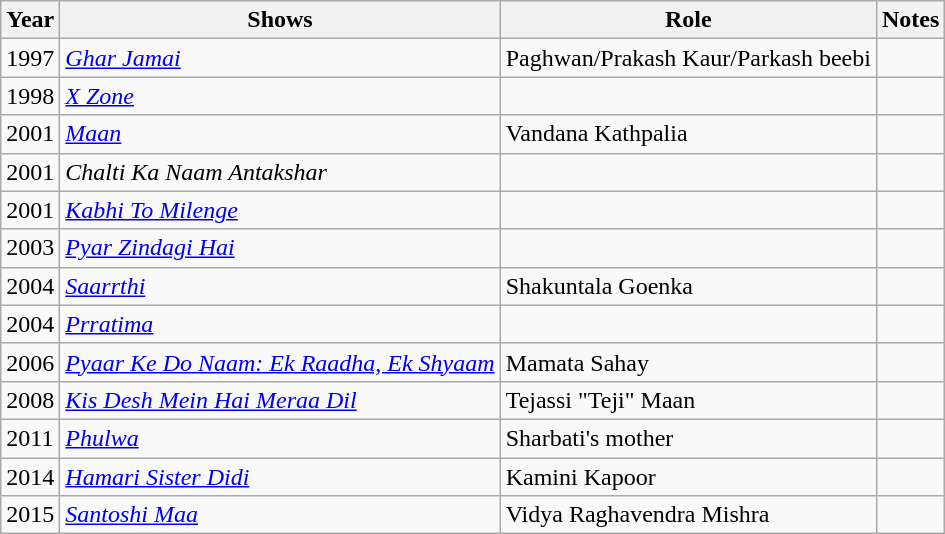<table class="wikitable sortable">
<tr>
<th>Year</th>
<th>Shows</th>
<th>Role</th>
<th>Notes</th>
</tr>
<tr>
<td>1997</td>
<td><em><a href='#'>Ghar Jamai</a></em></td>
<td>Paghwan/Prakash Kaur/Parkash beebi</td>
<td></td>
</tr>
<tr>
<td>1998</td>
<td><em><a href='#'>X Zone</a></em></td>
<td></td>
<td></td>
</tr>
<tr>
<td>2001</td>
<td><a href='#'><em>Maan</em></a></td>
<td>Vandana Kathpalia</td>
<td></td>
</tr>
<tr>
<td>2001</td>
<td><em>Chalti Ka Naam Antakshar</em></td>
<td></td>
<td></td>
</tr>
<tr>
<td>2001</td>
<td><em><a href='#'>Kabhi To Milenge</a></em></td>
<td></td>
<td></td>
</tr>
<tr>
<td>2003</td>
<td><em><a href='#'>Pyar Zindagi Hai</a></em></td>
<td></td>
<td></td>
</tr>
<tr>
<td>2004</td>
<td><em><a href='#'>Saarrthi</a></em></td>
<td>Shakuntala Goenka</td>
<td></td>
</tr>
<tr>
<td>2004</td>
<td><em><a href='#'>Prratima</a></em></td>
<td></td>
<td></td>
</tr>
<tr>
<td>2006</td>
<td><em><a href='#'>Pyaar Ke Do Naam: Ek Raadha, Ek Shyaam</a></em></td>
<td>Mamata Sahay</td>
<td></td>
</tr>
<tr>
<td>2008</td>
<td><em><a href='#'>Kis Desh Mein Hai Meraa Dil</a></em></td>
<td>Tejassi "Teji" Maan</td>
<td></td>
</tr>
<tr>
<td>2011</td>
<td><em><a href='#'>Phulwa</a></em></td>
<td>Sharbati's mother</td>
<td></td>
</tr>
<tr>
<td>2014</td>
<td><em><a href='#'>Hamari Sister Didi</a></em></td>
<td>Kamini Kapoor</td>
<td></td>
</tr>
<tr>
<td>2015</td>
<td><em><a href='#'>Santoshi Maa</a></em></td>
<td>Vidya Raghavendra Mishra</td>
<td></td>
</tr>
</table>
